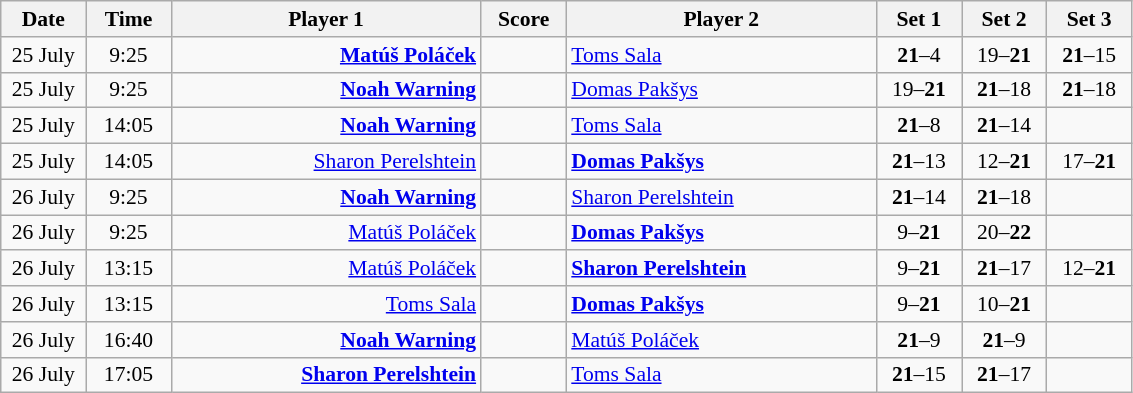<table class="wikitable" style="font-size:90%; text-align:center">
<tr>
<th width="50">Date</th>
<th width="50">Time</th>
<th width="200">Player 1</th>
<th width="50">Score</th>
<th width="200">Player 2</th>
<th width="50">Set 1</th>
<th width="50">Set 2</th>
<th width="50">Set 3</th>
</tr>
<tr>
<td>25 July</td>
<td>9:25</td>
<td align="right"><strong><a href='#'>Matúš Poláček</a> </strong></td>
<td></td>
<td align="left"> <a href='#'>Toms Sala</a></td>
<td><strong>21</strong>–4</td>
<td>19–<strong>21</strong></td>
<td><strong>21</strong>–15</td>
</tr>
<tr>
<td>25 July</td>
<td>9:25</td>
<td align="right"><strong><a href='#'>Noah Warning</a> </strong></td>
<td></td>
<td align="left"> <a href='#'>Domas Pakšys</a></td>
<td>19–<strong>21</strong></td>
<td><strong>21</strong>–18</td>
<td><strong>21</strong>–18</td>
</tr>
<tr>
<td>25 July</td>
<td>14:05</td>
<td align="right"><strong><a href='#'>Noah Warning</a> </strong></td>
<td></td>
<td align="left"> <a href='#'>Toms Sala</a></td>
<td><strong>21</strong>–8</td>
<td><strong>21</strong>–14</td>
<td></td>
</tr>
<tr>
<td>25 July</td>
<td>14:05</td>
<td align="right"><a href='#'>Sharon Perelshtein</a> </td>
<td></td>
<td align="left"><strong> <a href='#'>Domas Pakšys</a></strong></td>
<td><strong>21</strong>–13</td>
<td>12–<strong>21</strong></td>
<td>17–<strong>21</strong></td>
</tr>
<tr>
<td>26 July</td>
<td>9:25</td>
<td align="right"><strong><a href='#'>Noah Warning</a> </strong></td>
<td></td>
<td align="left"> <a href='#'>Sharon Perelshtein</a></td>
<td><strong>21</strong>–14</td>
<td><strong>21</strong>–18</td>
<td></td>
</tr>
<tr>
<td>26 July</td>
<td>9:25</td>
<td align="right"><a href='#'>Matúš Poláček</a> </td>
<td></td>
<td align="left"><strong> <a href='#'>Domas Pakšys</a></strong></td>
<td>9–<strong>21</strong></td>
<td>20–<strong>22</strong></td>
<td></td>
</tr>
<tr>
<td>26 July</td>
<td>13:15</td>
<td align="right"><a href='#'>Matúš Poláček</a> </td>
<td></td>
<td align="left"><strong> <a href='#'>Sharon Perelshtein</a></strong></td>
<td>9–<strong>21</strong></td>
<td><strong>21</strong>–17</td>
<td>12–<strong>21</strong></td>
</tr>
<tr>
<td>26 July</td>
<td>13:15</td>
<td align="right"><a href='#'>Toms Sala</a> </td>
<td></td>
<td align="left"><strong> <a href='#'>Domas Pakšys</a></strong></td>
<td>9–<strong>21</strong></td>
<td>10–<strong>21</strong></td>
<td></td>
</tr>
<tr>
<td>26 July</td>
<td>16:40</td>
<td align="right"><strong><a href='#'>Noah Warning</a> </strong></td>
<td></td>
<td align="left"> <a href='#'>Matúš Poláček</a></td>
<td><strong>21</strong>–9</td>
<td><strong>21</strong>–9</td>
<td></td>
</tr>
<tr>
<td>26 July</td>
<td>17:05</td>
<td align="right"><strong><a href='#'>Sharon Perelshtein</a> </strong></td>
<td></td>
<td align="left"> <a href='#'>Toms Sala</a></td>
<td><strong>21</strong>–15</td>
<td><strong>21</strong>–17</td>
<td></td>
</tr>
</table>
